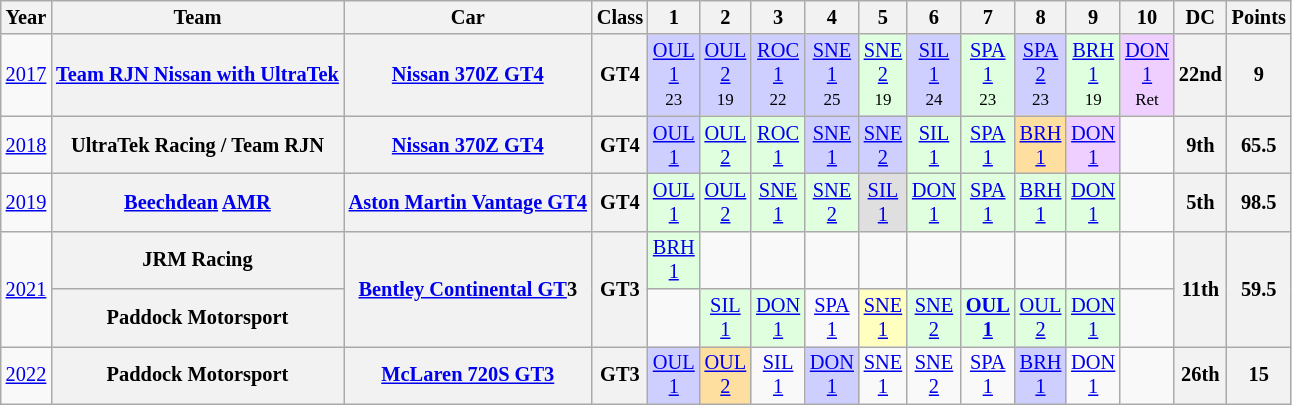<table class="wikitable" style="text-align:center; font-size:85%">
<tr>
<th>Year</th>
<th>Team</th>
<th>Car</th>
<th>Class</th>
<th>1</th>
<th>2</th>
<th>3</th>
<th>4</th>
<th>5</th>
<th>6</th>
<th>7</th>
<th>8</th>
<th>9</th>
<th>10</th>
<th>DC</th>
<th>Points</th>
</tr>
<tr>
<td><a href='#'>2017</a></td>
<th nowrap><a href='#'>Team RJN Nissan with UltraTek</a></th>
<th nowrap><a href='#'>Nissan 370Z GT4</a></th>
<th>GT4</th>
<td style="background:#CFCFFF;"><a href='#'>OUL<br>1</a><br><small>23</small></td>
<td style="background:#CFCFFF;"><a href='#'>OUL<br>2</a><br><small>19</small></td>
<td style="background:#CFCFFF;"><a href='#'>ROC<br>1</a><br><small>22</small></td>
<td style="background:#CFCFFF;"><a href='#'>SNE<br>1</a><br><small>25</small></td>
<td style="background:#DFFFDF;"><a href='#'>SNE<br>2</a><br><small>19</small></td>
<td style="background:#CFCFFF;"><a href='#'>SIL<br>1</a><br><small>24</small></td>
<td style="background:#DFFFDF;"><a href='#'>SPA<br>1</a><br><small>23</small></td>
<td style="background:#CFCFFF;"><a href='#'>SPA<br>2</a><br><small>23</small></td>
<td style="background:#DFFFDF;"><a href='#'>BRH<br>1</a><br><small>19</small></td>
<td style="background:#EFCFFF;"><a href='#'>DON<br>1</a><br><small>Ret</small></td>
<th>22nd</th>
<th>9</th>
</tr>
<tr>
<td><a href='#'>2018</a></td>
<th nowrap>UltraTek Racing / Team RJN</th>
<th nowrap><a href='#'>Nissan 370Z GT4</a></th>
<th>GT4</th>
<td style="background:#CFCFFF;"><a href='#'>OUL<br>1</a><br></td>
<td style="background:#DFFFDF;"><a href='#'>OUL<br>2</a><br></td>
<td style="background:#DFFFDF;"><a href='#'>ROC<br>1</a><br></td>
<td style="background:#CFCFFF;"><a href='#'>SNE<br>1</a><br></td>
<td style="background:#CFCFFF;"><a href='#'>SNE<br>2</a><br></td>
<td style="background:#DFFFDF;"><a href='#'>SIL<br>1</a><br></td>
<td style="background:#DFFFDF;"><a href='#'>SPA<br>1</a><br></td>
<td style="background:#FFDF9F;"><a href='#'>BRH<br>1</a><br></td>
<td style="background:#EFCFFF;"><a href='#'>DON<br>1</a><br></td>
<td></td>
<th>9th</th>
<th>65.5</th>
</tr>
<tr>
<td><a href='#'>2019</a></td>
<th nowrap><a href='#'>Beechdean</a> <a href='#'>AMR</a></th>
<th nowrap><a href='#'>Aston Martin Vantage GT4</a></th>
<th>GT4</th>
<td style="background:#DFFFDF;"><a href='#'>OUL<br>1</a><br></td>
<td style="background:#DFFFDF;"><a href='#'>OUL<br>2</a><br></td>
<td style="background:#DFFFDF;"><a href='#'>SNE<br>1</a><br></td>
<td style="background:#DFFFDF;"><a href='#'>SNE<br>2</a><br></td>
<td style="background:#DFDFDF;"><a href='#'>SIL<br>1</a><br></td>
<td style="background:#DFFFDF;"><a href='#'>DON<br>1</a><br></td>
<td style="background:#DFFFDF;"><a href='#'>SPA<br>1</a><br></td>
<td style="background:#DFFFDF;"><a href='#'>BRH<br>1</a><br></td>
<td style="background:#DFFFDF;"><a href='#'>DON<br>1</a><br></td>
<td></td>
<th>5th</th>
<th>98.5</th>
</tr>
<tr>
<td rowspan=2><a href='#'>2021</a></td>
<th nowrap>JRM Racing</th>
<th rowspan=2 nowrap><a href='#'>Bentley Continental GT</a>3</th>
<th rowspan=2>GT3</th>
<td style="background:#DFFFDF;"><a href='#'>BRH<br>1</a><br></td>
<td></td>
<td></td>
<td></td>
<td></td>
<td></td>
<td></td>
<td></td>
<td></td>
<td></td>
<th rowspan=2>11th</th>
<th rowspan=2>59.5</th>
</tr>
<tr>
<th nowrap>Paddock Motorsport</th>
<td></td>
<td style="background:#DFFFDF;"><a href='#'>SIL<br>1</a><br></td>
<td style="background:#DFFFDF;"><a href='#'>DON<br>1</a><br></td>
<td><a href='#'>SPA<br>1</a></td>
<td style="background:#FFFFBF;"><a href='#'>SNE<br>1</a><br></td>
<td style="background:#DFFFDF;"><a href='#'>SNE<br>2</a><br></td>
<td style="background:#DFFFDF;"><strong><a href='#'>OUL<br>1</a></strong><br></td>
<td style="background:#DFFFDF;"><a href='#'>OUL<br>2</a><br></td>
<td style="background:#DFFFDF;"><a href='#'>DON<br>1</a><br></td>
<td></td>
</tr>
<tr>
<td><a href='#'>2022</a></td>
<th nowrap>Paddock Motorsport</th>
<th nowrap><a href='#'>McLaren 720S GT3</a></th>
<th>GT3</th>
<td style="background:#CFCFFF;"><a href='#'>OUL<br>1</a><br></td>
<td style="background:#FFDF9F;"><a href='#'>OUL<br>2</a><br></td>
<td><a href='#'>SIL<br>1</a></td>
<td style="background:#CFCFFF;"><a href='#'>DON<br>1</a><br></td>
<td><a href='#'>SNE<br>1</a></td>
<td><a href='#'>SNE<br>2</a></td>
<td><a href='#'>SPA<br>1</a></td>
<td style="background:#CFCFFF;"><a href='#'>BRH<br>1</a><br></td>
<td><a href='#'>DON<br>1</a></td>
<td></td>
<th>26th</th>
<th>15</th>
</tr>
</table>
